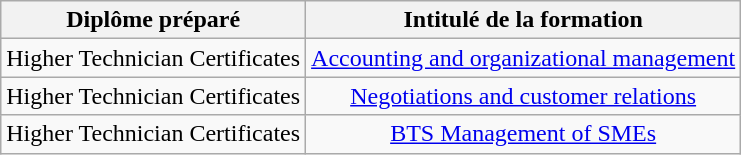<table class="wikitable sortable centre" style="text-align:center">
<tr>
<th scope=col>Diplôme préparé</th>
<th scope=col>Intitulé de la formation</th>
</tr>
<tr>
<td>Higher Technician Certificates</td>
<td><a href='#'>Accounting and organizational management</a></td>
</tr>
<tr>
<td>Higher Technician Certificates</td>
<td><a href='#'>Negotiations and customer relations</a></td>
</tr>
<tr>
<td>Higher Technician Certificates</td>
<td><a href='#'>BTS Management of SMEs</a></td>
</tr>
</table>
